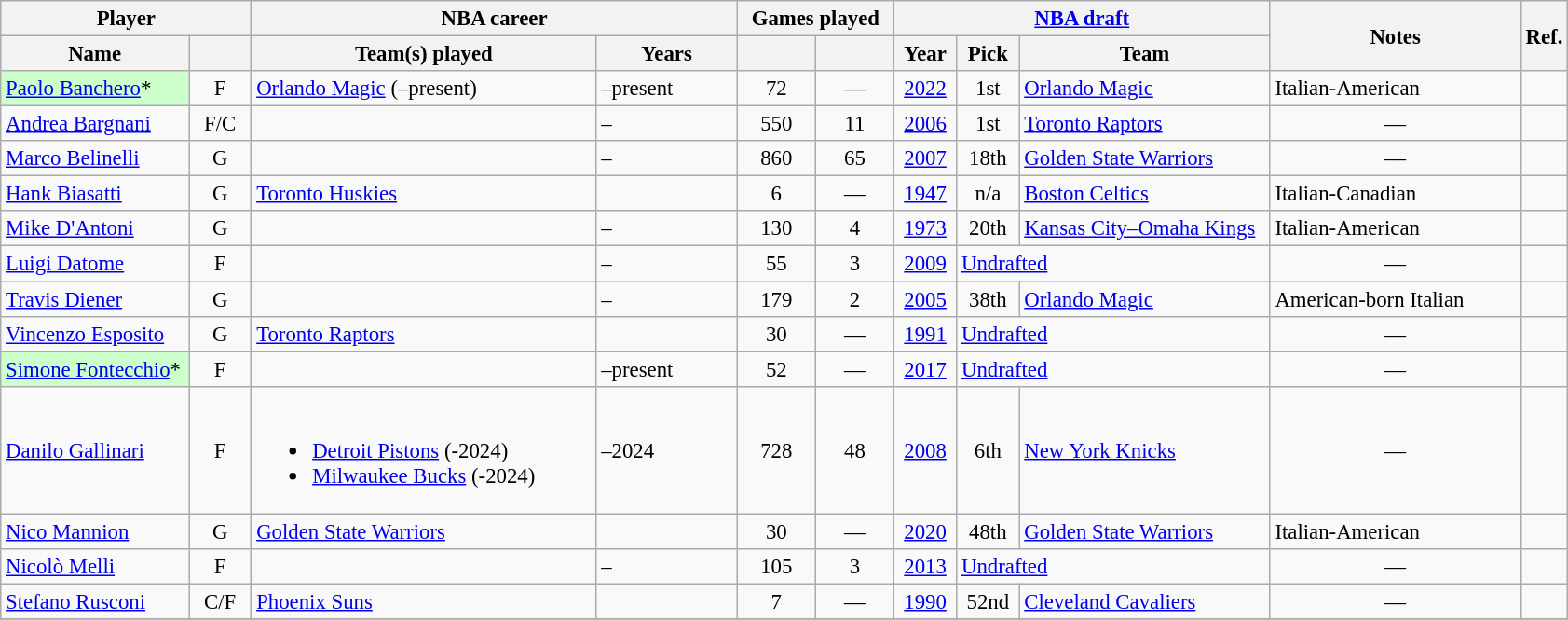<table class="wikitable sortable" style="font-size:95%">
<tr class="unsortable">
<th colspan=2>Player</th>
<th colspan=2>NBA career</th>
<th colspan=2>Games played</th>
<th colspan=3><a href='#'>NBA draft</a></th>
<th rowspan=2 width="16%" class="unsortable">Notes</th>
<th rowspan=2 width=" 3%" class="unsortable">Ref.</th>
</tr>
<tr>
<th width="12%">Name</th>
<th width=" 4%" class="unsortable"></th>
<th width="22%" class="unsortable">Team(s) played</th>
<th width=" 9%">Years</th>
<th width=" 5%" data-sort-type="number"></th>
<th width=" 5%" data-sort-type="number"></th>
<th width=" 4%">Year</th>
<th width=" 4%" data-sort-type="number">Pick</th>
<th width="16%">Team</th>
</tr>
<tr>
<td bgcolor="#CCFFCC" data-sort-value="Banchero, Paolo"><a href='#'>Paolo Banchero</a>*</td>
<td align="center">F</td>
<td><a href='#'>Orlando Magic</a> (–present)</td>
<td>–present</td>
<td align="center">72</td>
<td align="center">—</td>
<td align="center"><a href='#'>2022</a></td>
<td align="center">1st</td>
<td><a href='#'>Orlando Magic</a></td>
<td>Italian-American</td>
<td align="center"></td>
</tr>
<tr>
<td data-sort-value="Bargnani, Andrea"><a href='#'>Andrea Bargnani</a></td>
<td align="center">F/C</td>
<td></td>
<td>–</td>
<td align="center">550</td>
<td align="center">11</td>
<td align="center"><a href='#'>2006</a></td>
<td align="center">1st</td>
<td><a href='#'>Toronto Raptors</a></td>
<td align="center">—</td>
<td align="center"></td>
</tr>
<tr>
<td data-sort-value="Belinelli, Marco"><a href='#'>Marco Belinelli</a></td>
<td align="center">G</td>
<td></td>
<td>–</td>
<td align="center">860</td>
<td align="center">65</td>
<td align="center"><a href='#'>2007</a></td>
<td align="center">18th</td>
<td><a href='#'>Golden State Warriors</a></td>
<td align="center">—</td>
<td align="center"></td>
</tr>
<tr>
<td data-sort-value="Biasatti, Hank"><a href='#'>Hank Biasatti</a></td>
<td align="center">G</td>
<td><a href='#'>Toronto Huskies</a></td>
<td></td>
<td align="center">6</td>
<td align="center">—</td>
<td align="center"><a href='#'>1947</a></td>
<td align="center">n/a</td>
<td><a href='#'>Boston Celtics</a></td>
<td>Italian-Canadian</td>
<td align="center"></td>
</tr>
<tr>
<td data-sort-value="D'Antoni, Mike"><a href='#'>Mike D'Antoni</a></td>
<td align="center">G</td>
<td></td>
<td>–</td>
<td align="center">130</td>
<td align="center">4</td>
<td align="center"><a href='#'>1973</a></td>
<td align="center">20th</td>
<td><a href='#'>Kansas City–Omaha Kings</a></td>
<td>Italian-American</td>
<td align="center"></td>
</tr>
<tr>
<td data-sort-value="Datome, Luigi"><a href='#'>Luigi Datome</a></td>
<td align="center">F</td>
<td></td>
<td>–</td>
<td align="center">55</td>
<td align="center">3</td>
<td align="center"><a href='#'>2009</a></td>
<td colspan="2"><a href='#'>Undrafted</a></td>
<td align="center">—</td>
<td align="center"></td>
</tr>
<tr>
<td data-sort-value="Diener, Travis"><a href='#'>Travis Diener</a></td>
<td align="center">G</td>
<td></td>
<td>–</td>
<td align="center">179</td>
<td align="center">2</td>
<td align="center"><a href='#'>2005</a></td>
<td align="center">38th</td>
<td><a href='#'>Orlando Magic</a></td>
<td>American-born Italian</td>
<td align="center"></td>
</tr>
<tr>
<td data-sort-value="Esposito, Vincenzo"><a href='#'>Vincenzo Esposito</a></td>
<td align="center">G</td>
<td><a href='#'>Toronto Raptors</a></td>
<td></td>
<td align="center">30</td>
<td align="center">—</td>
<td align="center"><a href='#'>1991</a></td>
<td colspan="2"><a href='#'>Undrafted</a></td>
<td align="center">—</td>
<td align="center"></td>
</tr>
<tr>
<td bgcolor="#CCFFCC" data-sort-value="Fontecchio Simone"><a href='#'>Simone Fontecchio</a>*</td>
<td align="center">F</td>
<td></td>
<td>–present</td>
<td align="center">52</td>
<td align="center">—</td>
<td align="center"><a href='#'>2017</a></td>
<td colspan="2"><a href='#'>Undrafted</a></td>
<td align="center">—</td>
<td align="center"></td>
</tr>
<tr>
<td data-sort-value="Gallinari, Danilo"><a href='#'>Danilo Gallinari</a></td>
<td align="center">F</td>
<td><br><ul><li><a href='#'>Detroit Pistons</a> (-2024)</li><li><a href='#'>Milwaukee Bucks</a> (-2024)</li></ul></td>
<td>–2024</td>
<td align="center">728</td>
<td align="center">48</td>
<td align="center"><a href='#'>2008</a></td>
<td align="center">6th</td>
<td><a href='#'>New York Knicks</a></td>
<td align="center">—</td>
<td align="center"></td>
</tr>
<tr>
<td data-sort-value="Mannion, Nico"><a href='#'>Nico Mannion</a></td>
<td align="center">G</td>
<td><a href='#'>Golden State Warriors</a></td>
<td></td>
<td align="center">30</td>
<td align="center">—</td>
<td align="center"><a href='#'>2020</a></td>
<td align="center">48th</td>
<td><a href='#'>Golden State Warriors</a></td>
<td>Italian-American</td>
<td align="center"></td>
</tr>
<tr>
<td data-sort-value="Melli, Nicolo"><a href='#'>Nicolò Melli</a></td>
<td align="center">F</td>
<td></td>
<td>–</td>
<td align="center">105</td>
<td align="center">3</td>
<td align="center"><a href='#'>2013</a></td>
<td colspan="2"><a href='#'>Undrafted</a></td>
<td align="center">—</td>
<td align="center"></td>
</tr>
<tr>
<td data-sort-value="Rusconi, Stefano"><a href='#'>Stefano Rusconi</a></td>
<td align="center">C/F</td>
<td><a href='#'>Phoenix Suns</a></td>
<td></td>
<td align="center">7</td>
<td align="center">—</td>
<td align="center"><a href='#'>1990</a></td>
<td align="center">52nd</td>
<td><a href='#'>Cleveland Cavaliers</a></td>
<td align="center">—</td>
<td align="center"></td>
</tr>
<tr>
</tr>
</table>
